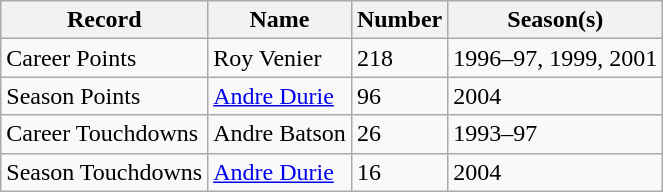<table class="wikitable">
<tr>
<th>Record</th>
<th>Name</th>
<th>Number</th>
<th>Season(s)</th>
</tr>
<tr>
<td>Career Points</td>
<td>Roy Venier</td>
<td>218</td>
<td>1996–97, 1999, 2001</td>
</tr>
<tr>
<td>Season Points</td>
<td><a href='#'>Andre Durie</a></td>
<td>96</td>
<td>2004</td>
</tr>
<tr>
<td>Career Touchdowns</td>
<td>Andre Batson</td>
<td>26</td>
<td>1993–97</td>
</tr>
<tr>
<td>Season Touchdowns</td>
<td><a href='#'>Andre Durie</a></td>
<td>16</td>
<td>2004</td>
</tr>
</table>
